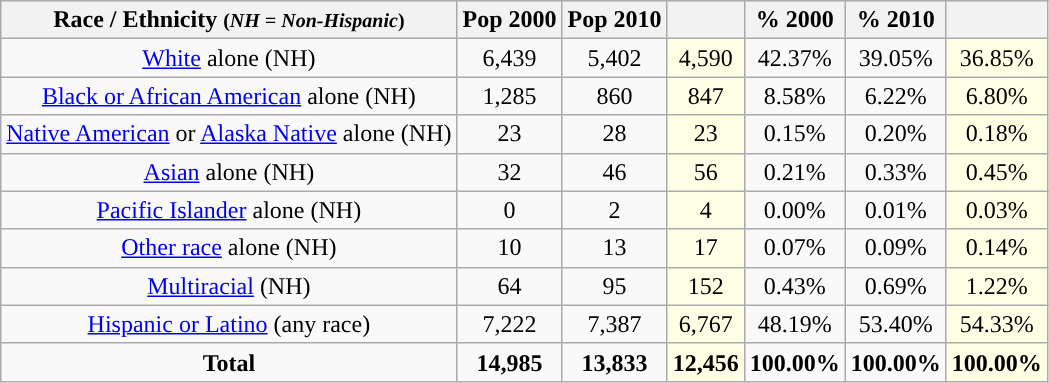<table class="wikitable" style="text-align:center;">
<tr>
<th>Race / Ethnicity <small>(<em>NH = Non-Hispanic</em>)</small></th>
<th>Pop 2000</th>
<th>Pop 2010</th>
<th></th>
<th>% 2000</th>
<th>% 2010</th>
<th></th>
</tr>
<tr>
<td><a href='#'>White</a> alone (NH)</td>
<td>6,439</td>
<td>5,402</td>
<td style='background: #ffffe6;'>4,590</td>
<td>42.37%</td>
<td>39.05%</td>
<td style='background: #ffffe6;'>36.85%</td>
</tr>
<tr>
<td><a href='#'>Black or African American</a> alone (NH)</td>
<td>1,285</td>
<td>860</td>
<td style='background: #ffffe6;'>847</td>
<td>8.58%</td>
<td>6.22%</td>
<td style='background: #ffffe6;'>6.80%</td>
</tr>
<tr>
<td><a href='#'>Native American</a> or <a href='#'>Alaska Native</a> alone (NH)</td>
<td>23</td>
<td>28</td>
<td style='background: #ffffe6;'>23</td>
<td>0.15%</td>
<td>0.20%</td>
<td style='background: #ffffe6;'>0.18%</td>
</tr>
<tr>
<td><a href='#'>Asian</a> alone (NH)</td>
<td>32</td>
<td>46</td>
<td style='background: #ffffe6;'>56</td>
<td>0.21%</td>
<td>0.33%</td>
<td style='background: #ffffe6;'>0.45%</td>
</tr>
<tr>
<td><a href='#'>Pacific Islander</a> alone (NH)</td>
<td>0</td>
<td>2</td>
<td style='background: #ffffe6;'>4</td>
<td>0.00%</td>
<td>0.01%</td>
<td style='background: #ffffe6;'>0.03%</td>
</tr>
<tr>
<td><a href='#'>Other race</a> alone (NH)</td>
<td>10</td>
<td>13</td>
<td style='background: #ffffe6;'>17</td>
<td>0.07%</td>
<td>0.09%</td>
<td style='background: #ffffe6;'>0.14%</td>
</tr>
<tr>
<td><a href='#'>Multiracial</a> (NH)</td>
<td>64</td>
<td>95</td>
<td style='background: #ffffe6;'>152</td>
<td>0.43%</td>
<td>0.69%</td>
<td style='background: #ffffe6;'>1.22%</td>
</tr>
<tr>
<td><a href='#'>Hispanic or Latino</a> (any race)</td>
<td>7,222</td>
<td>7,387</td>
<td style='background: #ffffe6;'>6,767</td>
<td>48.19%</td>
<td>53.40%</td>
<td style='background: #ffffe6;'>54.33%</td>
</tr>
<tr>
<td><strong>Total</strong></td>
<td><strong>14,985</strong></td>
<td><strong>13,833</strong></td>
<td style='background: #ffffe6;'><strong>12,456</strong></td>
<td><strong>100.00%</strong></td>
<td><strong>100.00%</strong></td>
<td style='background: #ffffe6;'><strong>100.00%</strong></td>
</tr>
</table>
